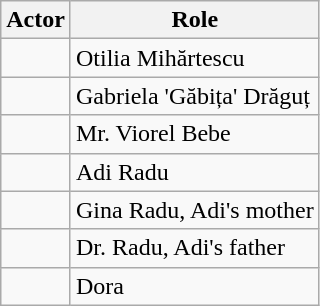<table class="wikitable floatright">
<tr>
<th>Actor</th>
<th>Role </th>
</tr>
<tr>
<td></td>
<td>Otilia Mihărtescu</td>
</tr>
<tr>
<td></td>
<td>Gabriela 'Găbița' Drăguț</td>
</tr>
<tr>
<td></td>
<td>Mr. Viorel Bebe</td>
</tr>
<tr>
<td></td>
<td>Adi Radu</td>
</tr>
<tr>
<td></td>
<td>Gina Radu, Adi's mother</td>
</tr>
<tr>
<td></td>
<td>Dr. Radu, Adi's father</td>
</tr>
<tr>
<td></td>
<td>Dora</td>
</tr>
</table>
